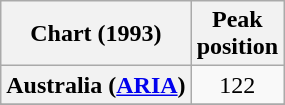<table class="wikitable sortable plainrowheaders" style="text-align:center">
<tr>
<th>Chart (1993)</th>
<th>Peak<br>position</th>
</tr>
<tr>
<th scope="row">Australia (<a href='#'>ARIA</a>) </th>
<td align="center">122</td>
</tr>
<tr>
</tr>
<tr>
</tr>
<tr>
</tr>
<tr>
</tr>
<tr>
</tr>
<tr>
</tr>
<tr>
</tr>
</table>
